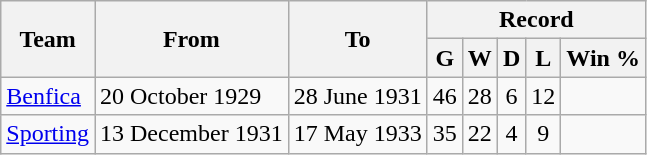<table class="wikitable" style="text-align: center">
<tr>
<th rowspan="2">Team</th>
<th rowspan="2">From</th>
<th rowspan="2">To</th>
<th colspan="8">Record</th>
</tr>
<tr>
<th>G</th>
<th>W</th>
<th>D</th>
<th>L</th>
<th>Win %</th>
</tr>
<tr>
<td align="left"><a href='#'>Benfica</a></td>
<td align="left">20 October 1929</td>
<td align="left">28 June 1931</td>
<td>46</td>
<td>28</td>
<td>6</td>
<td>12</td>
<td></td>
</tr>
<tr>
<td align="left"><a href='#'>Sporting</a></td>
<td align="left">13 December 1931</td>
<td align="left">17 May 1933</td>
<td>35</td>
<td>22</td>
<td>4</td>
<td>9</td>
<td></td>
</tr>
</table>
